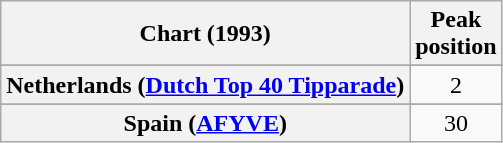<table class="wikitable sortable plainrowheaders" style="text-align:center;">
<tr>
<th scope="col">Chart (1993)</th>
<th scope="col">Peak<br>position</th>
</tr>
<tr>
</tr>
<tr>
</tr>
<tr>
<th scope="row">Netherlands (<a href='#'>Dutch Top 40 Tipparade</a>)</th>
<td>2</td>
</tr>
<tr>
</tr>
<tr>
</tr>
<tr>
<th scope="row">Spain (<a href='#'>AFYVE</a>)</th>
<td>30</td>
</tr>
</table>
